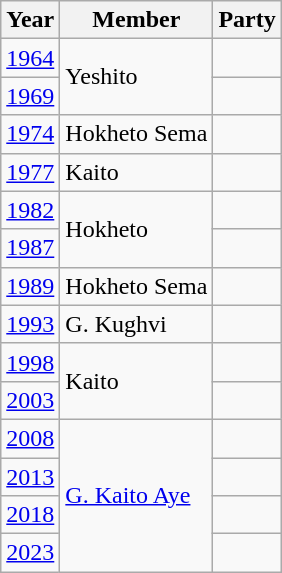<table class="wikitable sortable">
<tr>
<th>Year</th>
<th>Member</th>
<th colspan="2">Party</th>
</tr>
<tr>
<td><a href='#'>1964</a></td>
<td rowspan=2>Yeshito</td>
<td></td>
</tr>
<tr>
<td><a href='#'>1969</a></td>
<td></td>
</tr>
<tr>
<td><a href='#'>1974</a></td>
<td>Hokheto Sema</td>
<td></td>
</tr>
<tr>
<td><a href='#'>1977</a></td>
<td>Kaito</td>
<td></td>
</tr>
<tr>
<td><a href='#'>1982</a></td>
<td rowspan=2>Hokheto</td>
<td></td>
</tr>
<tr>
<td><a href='#'>1987</a></td>
<td></td>
</tr>
<tr>
<td><a href='#'>1989</a></td>
<td>Hokheto Sema</td>
</tr>
<tr>
<td><a href='#'>1993</a></td>
<td>G. Kughvi</td>
<td></td>
</tr>
<tr>
<td><a href='#'>1998</a></td>
<td rowspan=2>Kaito</td>
<td></td>
</tr>
<tr>
<td><a href='#'>2003</a></td>
</tr>
<tr>
<td><a href='#'>2008</a></td>
<td rowspan=4><a href='#'>G. Kaito Aye</a></td>
<td></td>
</tr>
<tr>
<td><a href='#'>2013</a></td>
</tr>
<tr>
<td><a href='#'>2018</a></td>
<td></td>
</tr>
<tr>
<td><a href='#'>2023</a></td>
<td></td>
</tr>
</table>
